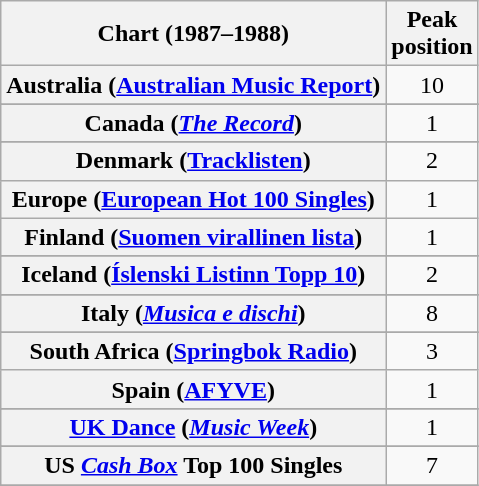<table class="wikitable sortable plainrowheaders" style="text-align:center">
<tr>
<th scope="col">Chart (1987–1988)</th>
<th scope="col">Peak<br>position</th>
</tr>
<tr>
<th scope="row">Australia (<a href='#'>Australian Music Report</a>)</th>
<td>10</td>
</tr>
<tr>
</tr>
<tr>
</tr>
<tr>
<th scope="row">Canada (<em><a href='#'>The Record</a></em>)</th>
<td>1</td>
</tr>
<tr>
</tr>
<tr>
<th scope="row">Denmark (<a href='#'>Tracklisten</a>)</th>
<td>2</td>
</tr>
<tr>
<th scope="row">Europe (<a href='#'>European Hot 100 Singles</a>)</th>
<td>1</td>
</tr>
<tr>
<th scope="row">Finland (<a href='#'>Suomen virallinen lista</a>)</th>
<td>1</td>
</tr>
<tr>
</tr>
<tr>
<th scope="row">Iceland (<a href='#'>Íslenski Listinn Topp 10</a>)</th>
<td>2</td>
</tr>
<tr>
</tr>
<tr>
<th scope="row">Italy (<em><a href='#'>Musica e dischi</a></em>)</th>
<td>8</td>
</tr>
<tr>
</tr>
<tr>
</tr>
<tr>
</tr>
<tr>
</tr>
<tr>
<th scope="row">South Africa (<a href='#'>Springbok Radio</a>)</th>
<td>3</td>
</tr>
<tr>
<th scope="row">Spain (<a href='#'>AFYVE</a>)</th>
<td>1</td>
</tr>
<tr>
</tr>
<tr>
</tr>
<tr>
</tr>
<tr>
<th scope="row"><a href='#'>UK Dance</a> (<em><a href='#'>Music Week</a></em>)</th>
<td align="center">1</td>
</tr>
<tr>
</tr>
<tr>
</tr>
<tr>
</tr>
<tr>
<th scope="row">US <em><a href='#'>Cash Box</a></em> Top 100 Singles</th>
<td>7</td>
</tr>
<tr>
</tr>
</table>
